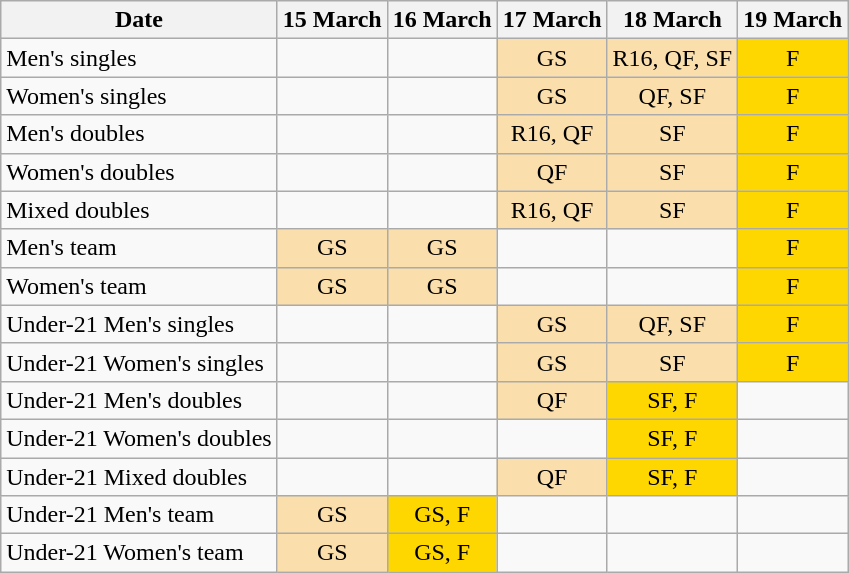<table class="wikitable" style="text-align: center;">
<tr valign="bottom">
<th>Date</th>
<th>15 March</th>
<th>16 March</th>
<th>17 March</th>
<th>18 March</th>
<th>19 March</th>
</tr>
<tr>
<td align=left>Men's singles</td>
<td></td>
<td></td>
<td style="background: #FADFAD">GS</td>
<td style="background: #FADFAD">R16, QF, SF</td>
<td style="background: #FFD700">F</td>
</tr>
<tr>
<td align=left>Women's singles</td>
<td></td>
<td></td>
<td style="background: #FADFAD">GS</td>
<td style="background: #FADFAD">QF, SF</td>
<td style="background: #FFD700">F</td>
</tr>
<tr>
<td align=left>Men's doubles</td>
<td></td>
<td></td>
<td style="background: #FADFAD">R16, QF</td>
<td style="background: #FADFAD">SF</td>
<td style="background: #FFD700">F</td>
</tr>
<tr>
<td align=left>Women's doubles</td>
<td></td>
<td></td>
<td style="background: #FADFAD">QF</td>
<td style="background: #FADFAD">SF</td>
<td style="background: #FFD700">F</td>
</tr>
<tr>
<td align=left>Mixed doubles</td>
<td></td>
<td></td>
<td style="background: #FADFAD">R16, QF</td>
<td style="background: #FADFAD">SF</td>
<td style="background: #FFD700">F</td>
</tr>
<tr>
<td align=left>Men's team</td>
<td style="background: #FADFAD">GS</td>
<td style="background: #FADFAD">GS</td>
<td></td>
<td></td>
<td style="background: #FFD700">F</td>
</tr>
<tr>
<td align=left>Women's team</td>
<td style="background: #FADFAD">GS</td>
<td style="background: #FADFAD">GS</td>
<td></td>
<td></td>
<td style="background: #FFD700">F</td>
</tr>
<tr>
<td align=left>Under-21 Men's singles</td>
<td></td>
<td></td>
<td style="background: #FADFAD">GS</td>
<td style="background: #FADFAD">QF, SF</td>
<td style="background: #FFD700">F</td>
</tr>
<tr>
<td align=left>Under-21 Women's singles</td>
<td></td>
<td></td>
<td style="background: #FADFAD">GS</td>
<td style="background: #FADFAD">SF</td>
<td style="background: #FFD700">F</td>
</tr>
<tr>
<td align=left>Under-21 Men's doubles</td>
<td></td>
<td></td>
<td style="background: #FADFAD">QF</td>
<td style="background: #FFD700">SF, F</td>
<td></td>
</tr>
<tr>
<td align=left>Under-21 Women's doubles</td>
<td></td>
<td></td>
<td></td>
<td style="background: #FFD700">SF, F</td>
<td></td>
</tr>
<tr>
<td align=left>Under-21 Mixed doubles</td>
<td></td>
<td></td>
<td style="background: #FADFAD">QF</td>
<td style="background: #FFD700">SF, F</td>
<td></td>
</tr>
<tr>
<td align=left>Under-21 Men's team</td>
<td style="background: #FADFAD">GS</td>
<td style="background: #FFD700">GS, F</td>
<td></td>
<td></td>
<td></td>
</tr>
<tr>
<td align=left>Under-21 Women's team</td>
<td style="background: #FADFAD">GS</td>
<td style="background: #FFD700">GS, F</td>
<td></td>
<td></td>
<td></td>
</tr>
</table>
